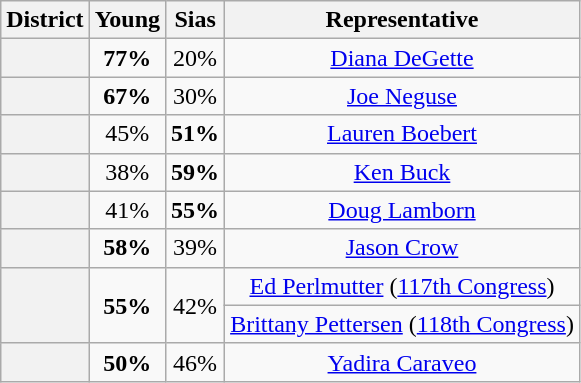<table class="wikitable sortable">
<tr>
<th>District</th>
<th>Young</th>
<th>Sias</th>
<th>Representative</th>
</tr>
<tr align=center>
<th></th>
<td><strong>77%</strong></td>
<td>20%</td>
<td><a href='#'>Diana DeGette</a></td>
</tr>
<tr align=center>
<th></th>
<td><strong>67%</strong></td>
<td>30%</td>
<td><a href='#'>Joe Neguse</a></td>
</tr>
<tr align=center>
<th></th>
<td>45%</td>
<td><strong>51%</strong></td>
<td><a href='#'>Lauren Boebert</a></td>
</tr>
<tr align=center>
<th></th>
<td>38%</td>
<td><strong>59%</strong></td>
<td><a href='#'>Ken Buck</a></td>
</tr>
<tr align=center>
<th></th>
<td>41%</td>
<td><strong>55%</strong></td>
<td><a href='#'>Doug Lamborn</a></td>
</tr>
<tr align=center>
<th></th>
<td><strong>58%</strong></td>
<td>39%</td>
<td><a href='#'>Jason Crow</a></td>
</tr>
<tr align=center>
<th rowspan=2 ></th>
<td rowspan=2><strong>55%</strong></td>
<td rowspan=2>42%</td>
<td><a href='#'>Ed Perlmutter</a> (<a href='#'>117th Congress</a>)</td>
</tr>
<tr align=center>
<td><a href='#'>Brittany Pettersen</a> (<a href='#'>118th Congress</a>)</td>
</tr>
<tr align=center>
<th></th>
<td><strong>50%</strong></td>
<td>46%</td>
<td><a href='#'>Yadira Caraveo</a></td>
</tr>
</table>
